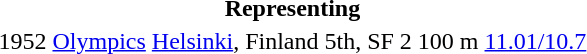<table>
<tr>
<th colspan="6">Representing </th>
</tr>
<tr>
<td>1952</td>
<td><a href='#'>Olympics</a></td>
<td><a href='#'>Helsinki</a>, Finland</td>
<td>5th, SF 2</td>
<td>100 m</td>
<td><a href='#'>11.01/10.7</a></td>
</tr>
</table>
